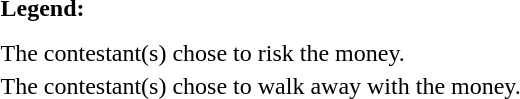<table class="toccolours" style="font-size:100%; white-space:nowrap;">
<tr>
<td><strong>Legend:</strong></td>
<td>      </td>
</tr>
<tr>
<td></td>
</tr>
<tr>
<td></td>
</tr>
<tr>
<td> The contestant(s) chose to risk the money.</td>
</tr>
<tr>
<td> The contestant(s) chose to walk away with the money.</td>
</tr>
</table>
